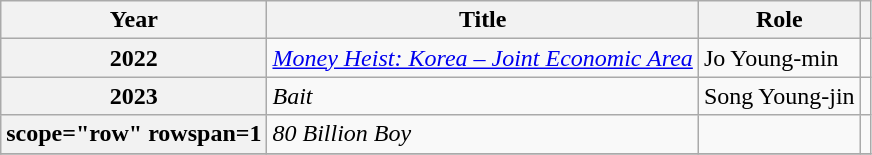<table class="wikitable plainrowheaders">
<tr>
<th scope="col">Year</th>
<th scope="col">Title</th>
<th scope="col">Role</th>
<th scope="col" class="unsortable"></th>
</tr>
<tr>
<th scope="row">2022</th>
<td><em><a href='#'>Money Heist: Korea – Joint Economic Area</a></em></td>
<td>Jo Young-min</td>
<td></td>
</tr>
<tr>
<th scope="row">2023</th>
<td><em>Bait</em></td>
<td>Song Young-jin</td>
<td></td>
</tr>
<tr>
<th>scope="row" rowspan=1 </th>
<td><em>80 Billion Boy</em></td>
<td></td>
<td></td>
</tr>
<tr>
</tr>
</table>
